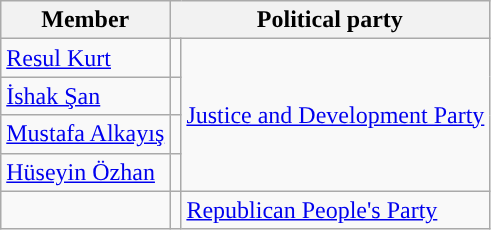<table class="wikitable sortable">
<tr>
<th>Member</th>
<th colspan="2">Political party</th>
</tr>
<tr>
<td><a href='#'>Resul Kurt</a></td>
<td style="background:"></td>
<td rowspan="4"><a href='#'>Justice and Development Party</a></td>
</tr>
<tr>
<td><a href='#'>İshak Şan</a></td>
<td style="background:"></td>
</tr>
<tr>
<td><a href='#'>Mustafa Alkayış</a></td>
<td style="background:"></td>
</tr>
<tr>
<td><a href='#'>Hüseyin Özhan</a></td>
<td style="background:"></td>
</tr>
<tr>
<td></td>
<td style="background:"></td>
<td><a href='#'>Republican People's Party</a></td>
</tr>
</table>
